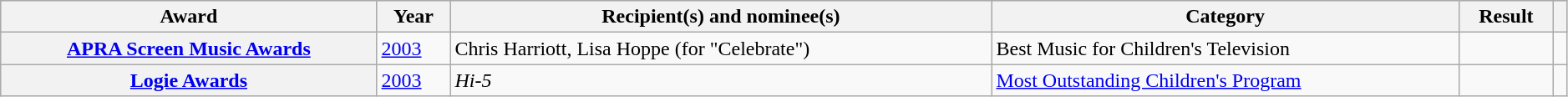<table class="wikitable plainrowheaders sortable" style="width:99%;">
<tr style="background:#ccc; text-align:center;">
<th scope="col">Award</th>
<th scope="col">Year</th>
<th scope="col">Recipient(s) and nominee(s)</th>
<th scope="col">Category</th>
<th scope="col">Result</th>
<th scope="col" class="unsortable"></th>
</tr>
<tr>
<th scope="row"><a href='#'>APRA Screen Music Awards</a></th>
<td><a href='#'>2003</a></td>
<td data-sort-value="Harriott, Chris (for "Celebrate")">Chris Harriott, Lisa Hoppe (for "Celebrate")</td>
<td>Best Music for Children's Television</td>
<td></td>
<td style="text-align:center;"></td>
</tr>
<tr>
<th scope="row"><a href='#'>Logie Awards</a></th>
<td><a href='#'>2003</a></td>
<td data-sort-value="Hi-5"><em>Hi-5</em></td>
<td><a href='#'>Most Outstanding Children's Program</a></td>
<td></td>
<td style="text-align:center;"></td>
</tr>
</table>
